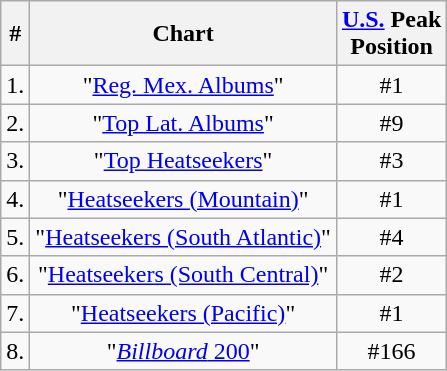<table class="wikitable">
<tr>
<th>#</th>
<th>Chart</th>
<th><a href='#'>U.S.</a> Peak<br>Position</th>
</tr>
<tr>
<td>1.</td>
<td style="text-align:center;">"<a href='#'>Reg. Mex. Albums</a>"</td>
<td style="text-align:center;">#1</td>
</tr>
<tr>
<td>2.</td>
<td style="text-align:center;">"<a href='#'>Top Lat. Albums</a>"</td>
<td style="text-align:center;">#9</td>
</tr>
<tr>
<td>3.</td>
<td style="text-align:center;">"<a href='#'>Top Heatseekers</a>"</td>
<td style="text-align:center;">#3</td>
</tr>
<tr>
<td>4.</td>
<td style="text-align:center;">"<a href='#'>Heatseekers (Mountain)</a>"</td>
<td style="text-align:center;">#1</td>
</tr>
<tr>
<td>5.</td>
<td style="text-align:center;">"<a href='#'>Heatseekers (South Atlantic)</a>"</td>
<td style="text-align:center;">#4</td>
</tr>
<tr>
<td>6.</td>
<td style="text-align:center;">"<a href='#'>Heatseekers (South Central)</a>"</td>
<td style="text-align:center;">#2</td>
</tr>
<tr>
<td>7.</td>
<td style="text-align:center;">"<a href='#'>Heatseekers (Pacific)</a>"</td>
<td style="text-align:center;">#1</td>
</tr>
<tr>
<td>8.</td>
<td style="text-align:center;">"<a href='#'><em>Billboard</em> 200</a>"</td>
<td style="text-align:center;">#166</td>
</tr>
</table>
